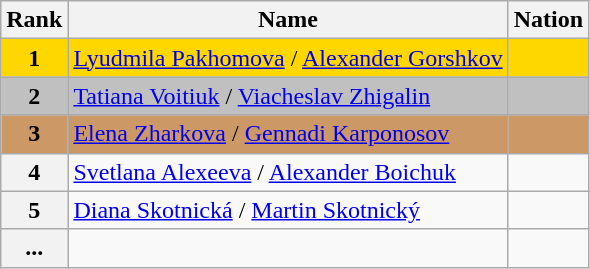<table class="wikitable">
<tr>
<th>Rank</th>
<th>Name</th>
<th>Nation</th>
</tr>
<tr bgcolor="gold">
<td align="center"><strong>1</strong></td>
<td><a href='#'>Lyudmila Pakhomova</a> / <a href='#'>Alexander Gorshkov</a></td>
<td></td>
</tr>
<tr bgcolor="silver">
<td align="center"><strong>2</strong></td>
<td><a href='#'>Tatiana Voitiuk</a> / <a href='#'>Viacheslav Zhigalin</a></td>
<td></td>
</tr>
<tr bgcolor="cc9966">
<td align="center"><strong>3</strong></td>
<td><a href='#'>Elena Zharkova</a> / <a href='#'>Gennadi Karponosov</a></td>
<td></td>
</tr>
<tr>
<th>4</th>
<td><a href='#'>Svetlana Alexeeva</a> / <a href='#'>Alexander Boichuk</a></td>
<td></td>
</tr>
<tr>
<th>5</th>
<td><a href='#'>Diana Skotnická</a> / <a href='#'>Martin Skotnický</a></td>
<td></td>
</tr>
<tr>
<th>...</th>
<td></td>
<td></td>
</tr>
</table>
